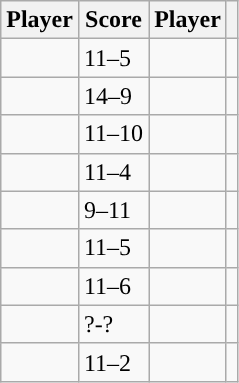<table class="wikitable">
<tr>
<th>Player</th>
<th style="text-align: center">Score</th>
<th>Player</th>
<th></th>
</tr>
<tr>
<td></td>
<td>11–5</td>
<td></td>
<td></td>
</tr>
<tr>
<td></td>
<td>14–9</td>
<td></td>
<td></td>
</tr>
<tr>
<td></td>
<td>11–10</td>
<td></td>
<td></td>
</tr>
<tr>
<td></td>
<td>11–4</td>
<td></td>
<td></td>
</tr>
<tr>
<td></td>
<td>9–11</td>
<td></td>
<td></td>
</tr>
<tr>
<td></td>
<td>11–5</td>
<td></td>
<td></td>
</tr>
<tr>
<td></td>
<td>11–6</td>
<td></td>
<td></td>
</tr>
<tr>
<td></td>
<td>?-?</td>
<td></td>
<td></td>
</tr>
<tr>
<td></td>
<td>11–2</td>
<td></td>
<td></td>
</tr>
</table>
